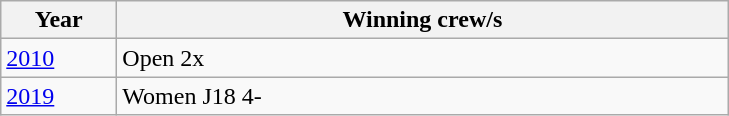<table class="wikitable">
<tr>
<th width=70>Year</th>
<th width=400>Winning crew/s</th>
</tr>
<tr>
<td><a href='#'>2010</a></td>
<td>Open 2x </td>
</tr>
<tr>
<td><a href='#'>2019</a></td>
<td>Women J18 4- </td>
</tr>
</table>
